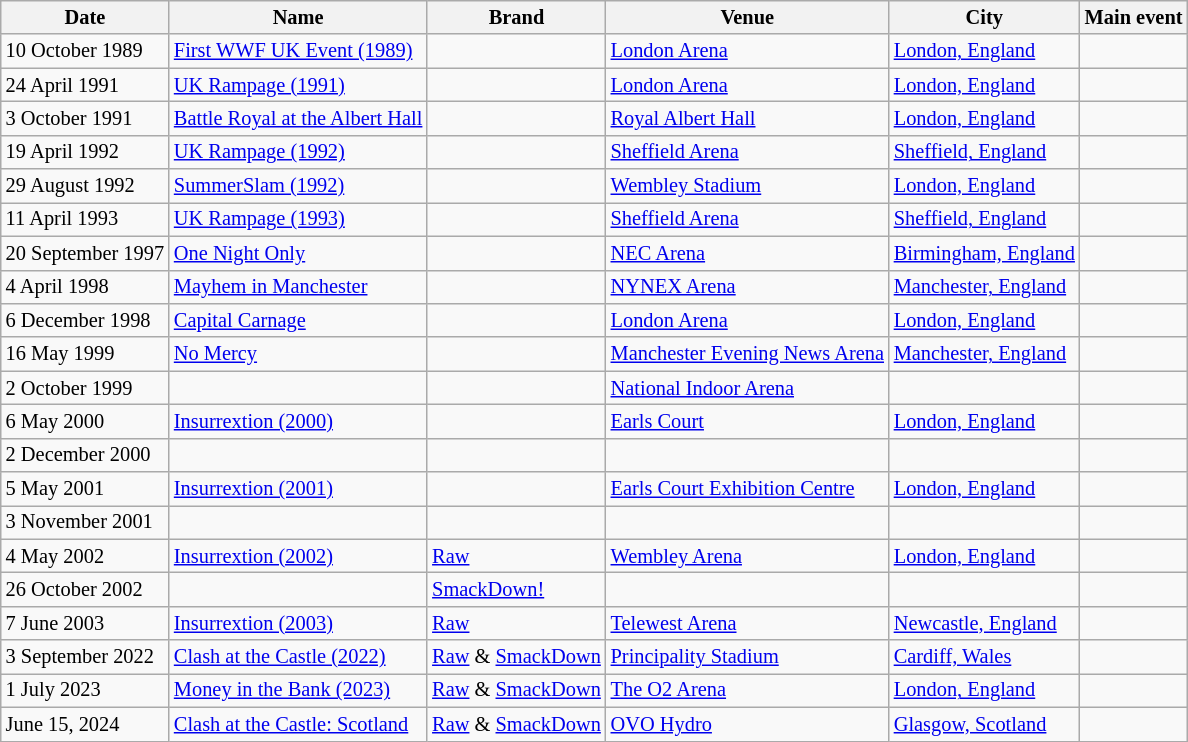<table class="wikitable" style="font-size:85%;">
<tr>
<th>Date</th>
<th>Name</th>
<th>Brand</th>
<th>Venue</th>
<th>City</th>
<th>Main event</th>
</tr>
<tr>
<td>10 October 1989</td>
<td><a href='#'>First WWF UK Event (1989)</a></td>
<td></td>
<td><a href='#'>London Arena</a></td>
<td><a href='#'>London, England</a></td>
<td></td>
</tr>
<tr>
<td>24 April 1991</td>
<td><a href='#'>UK Rampage (1991)</a></td>
<td></td>
<td><a href='#'>London Arena</a></td>
<td><a href='#'>London, England</a></td>
<td></td>
</tr>
<tr>
<td>3 October 1991</td>
<td><a href='#'>Battle Royal at the Albert Hall</a></td>
<td></td>
<td><a href='#'>Royal Albert Hall</a></td>
<td><a href='#'>London, England</a></td>
<td></td>
</tr>
<tr>
<td>19 April 1992</td>
<td><a href='#'>UK Rampage (1992)</a></td>
<td></td>
<td><a href='#'>Sheffield Arena</a></td>
<td><a href='#'>Sheffield, England</a></td>
<td></td>
</tr>
<tr>
<td>29 August 1992<br></td>
<td><a href='#'>SummerSlam (1992)</a></td>
<td></td>
<td><a href='#'>Wembley Stadium</a></td>
<td><a href='#'>London, England</a></td>
<td></td>
</tr>
<tr>
<td>11 April 1993</td>
<td><a href='#'>UK Rampage (1993)</a></td>
<td></td>
<td><a href='#'>Sheffield Arena</a></td>
<td><a href='#'>Sheffield, England</a></td>
<td></td>
</tr>
<tr>
<td>20 September 1997</td>
<td><a href='#'>One Night Only</a></td>
<td></td>
<td><a href='#'>NEC Arena</a></td>
<td><a href='#'>Birmingham, England</a></td>
<td></td>
</tr>
<tr>
<td>4 April 1998</td>
<td><a href='#'>Mayhem in Manchester</a></td>
<td></td>
<td><a href='#'>NYNEX Arena</a></td>
<td><a href='#'>Manchester, England</a></td>
<td></td>
</tr>
<tr>
<td>6 December 1998</td>
<td><a href='#'>Capital Carnage</a></td>
<td></td>
<td><a href='#'>London Arena</a></td>
<td><a href='#'>London, England</a></td>
<td></td>
</tr>
<tr>
<td>16 May 1999</td>
<td><a href='#'>No Mercy</a></td>
<td></td>
<td><a href='#'>Manchester Evening News Arena</a></td>
<td><a href='#'>Manchester, England</a></td>
<td></td>
</tr>
<tr>
<td>2 October 1999</td>
<td></td>
<td></td>
<td><a href='#'>National Indoor Arena</a></td>
<td></td>
<td></td>
</tr>
<tr>
<td>6 May 2000</td>
<td><a href='#'>Insurrextion (2000)</a></td>
<td></td>
<td><a href='#'>Earls Court</a></td>
<td><a href='#'>London, England</a></td>
<td></td>
</tr>
<tr>
<td>2 December 2000</td>
<td></td>
<td></td>
<td></td>
<td></td>
<td></td>
</tr>
<tr>
<td>5 May 2001</td>
<td><a href='#'>Insurrextion (2001)</a></td>
<td></td>
<td><a href='#'>Earls Court Exhibition Centre</a></td>
<td><a href='#'>London, England</a></td>
<td></td>
</tr>
<tr>
<td>3 November 2001</td>
<td></td>
<td></td>
<td></td>
<td></td>
<td></td>
</tr>
<tr>
<td>4 May 2002</td>
<td><a href='#'>Insurrextion (2002)</a></td>
<td><a href='#'>Raw</a></td>
<td><a href='#'>Wembley Arena</a></td>
<td><a href='#'>London, England</a></td>
<td></td>
</tr>
<tr>
<td>26 October 2002</td>
<td></td>
<td><a href='#'>SmackDown!</a></td>
<td></td>
<td></td>
<td></td>
</tr>
<tr>
<td>7 June 2003</td>
<td><a href='#'>Insurrextion (2003)</a></td>
<td><a href='#'>Raw</a></td>
<td><a href='#'>Telewest Arena</a></td>
<td><a href='#'>Newcastle, England</a></td>
<td></td>
</tr>
<tr>
<td>3 September 2022</td>
<td><a href='#'>Clash at the Castle (2022)</a></td>
<td><a href='#'>Raw</a> & <a href='#'>SmackDown</a></td>
<td><a href='#'>Principality Stadium</a></td>
<td><a href='#'>Cardiff, Wales</a></td>
<td></td>
</tr>
<tr>
<td>1 July 2023</td>
<td><a href='#'>Money in the Bank (2023)</a></td>
<td><a href='#'>Raw</a> & <a href='#'>SmackDown</a></td>
<td><a href='#'>The O2 Arena</a></td>
<td><a href='#'>London, England</a></td>
<td></td>
</tr>
<tr>
<td>June 15, 2024</td>
<td><a href='#'>Clash at the Castle: Scotland</a></td>
<td><a href='#'>Raw</a> & <a href='#'>SmackDown</a></td>
<td><a href='#'>OVO Hydro</a></td>
<td><a href='#'>Glasgow, Scotland</a></td>
<td></td>
</tr>
</table>
